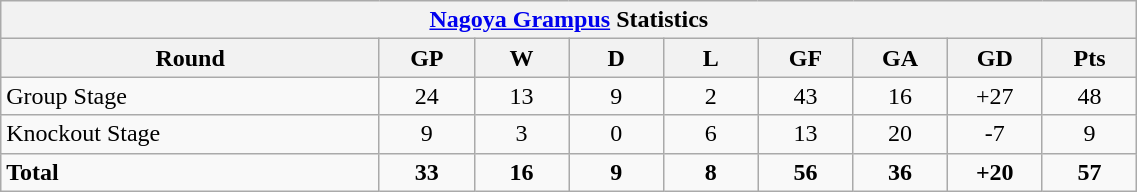<table width=60% class="wikitable" style="text-align:center;">
<tr>
<th colspan=9> <a href='#'>Nagoya Grampus</a> Statistics</th>
</tr>
<tr>
<th width=20%>Round</th>
<th width=5%>GP</th>
<th width=5%>W</th>
<th width=5%>D</th>
<th width=5%>L</th>
<th width=5%>GF</th>
<th width=5%>GA</th>
<th width=5%>GD</th>
<th width=5%>Pts</th>
</tr>
<tr>
<td align="left">Group Stage</td>
<td>24</td>
<td>13</td>
<td>9</td>
<td>2</td>
<td>43</td>
<td>16</td>
<td>+27</td>
<td>48</td>
</tr>
<tr>
<td align="left">Knockout Stage</td>
<td>9</td>
<td>3</td>
<td>0</td>
<td>6</td>
<td>13</td>
<td>20</td>
<td>-7</td>
<td>9</td>
</tr>
<tr style="font-weight:bold">
<td align="left">Total</td>
<td>33</td>
<td>16</td>
<td>9</td>
<td>8</td>
<td>56</td>
<td>36</td>
<td>+20</td>
<td>57</td>
</tr>
</table>
